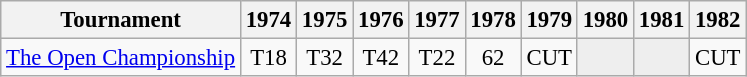<table class="wikitable" style="font-size:95%;text-align:center;">
<tr>
<th>Tournament</th>
<th>1974</th>
<th>1975</th>
<th>1976</th>
<th>1977</th>
<th>1978</th>
<th>1979</th>
<th>1980</th>
<th>1981</th>
<th>1982</th>
</tr>
<tr>
<td align=left><a href='#'>The Open Championship</a></td>
<td>T18</td>
<td>T32</td>
<td>T42</td>
<td>T22</td>
<td>62</td>
<td>CUT</td>
<td style="background:#eeeeee;"></td>
<td style="background:#eeeeee;"></td>
<td>CUT</td>
</tr>
</table>
